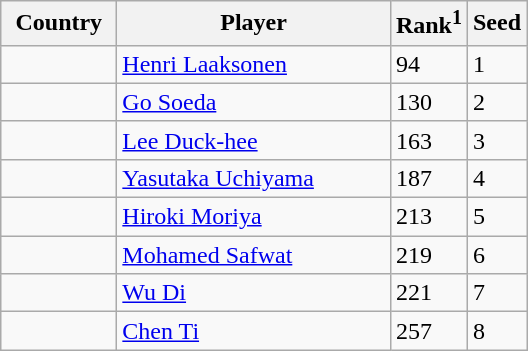<table class="sortable wikitable">
<tr>
<th width="70">Country</th>
<th width="175">Player</th>
<th>Rank<sup>1</sup></th>
<th>Seed</th>
</tr>
<tr>
<td></td>
<td><a href='#'>Henri Laaksonen</a></td>
<td>94</td>
<td>1</td>
</tr>
<tr>
<td></td>
<td><a href='#'>Go Soeda</a></td>
<td>130</td>
<td>2</td>
</tr>
<tr>
<td></td>
<td><a href='#'>Lee Duck-hee</a></td>
<td>163</td>
<td>3</td>
</tr>
<tr>
<td></td>
<td><a href='#'>Yasutaka Uchiyama</a></td>
<td>187</td>
<td>4</td>
</tr>
<tr>
<td></td>
<td><a href='#'>Hiroki Moriya</a></td>
<td>213</td>
<td>5</td>
</tr>
<tr>
<td></td>
<td><a href='#'>Mohamed Safwat</a></td>
<td>219</td>
<td>6</td>
</tr>
<tr>
<td></td>
<td><a href='#'>Wu Di</a></td>
<td>221</td>
<td>7</td>
</tr>
<tr>
<td></td>
<td><a href='#'>Chen Ti</a></td>
<td>257</td>
<td>8</td>
</tr>
</table>
